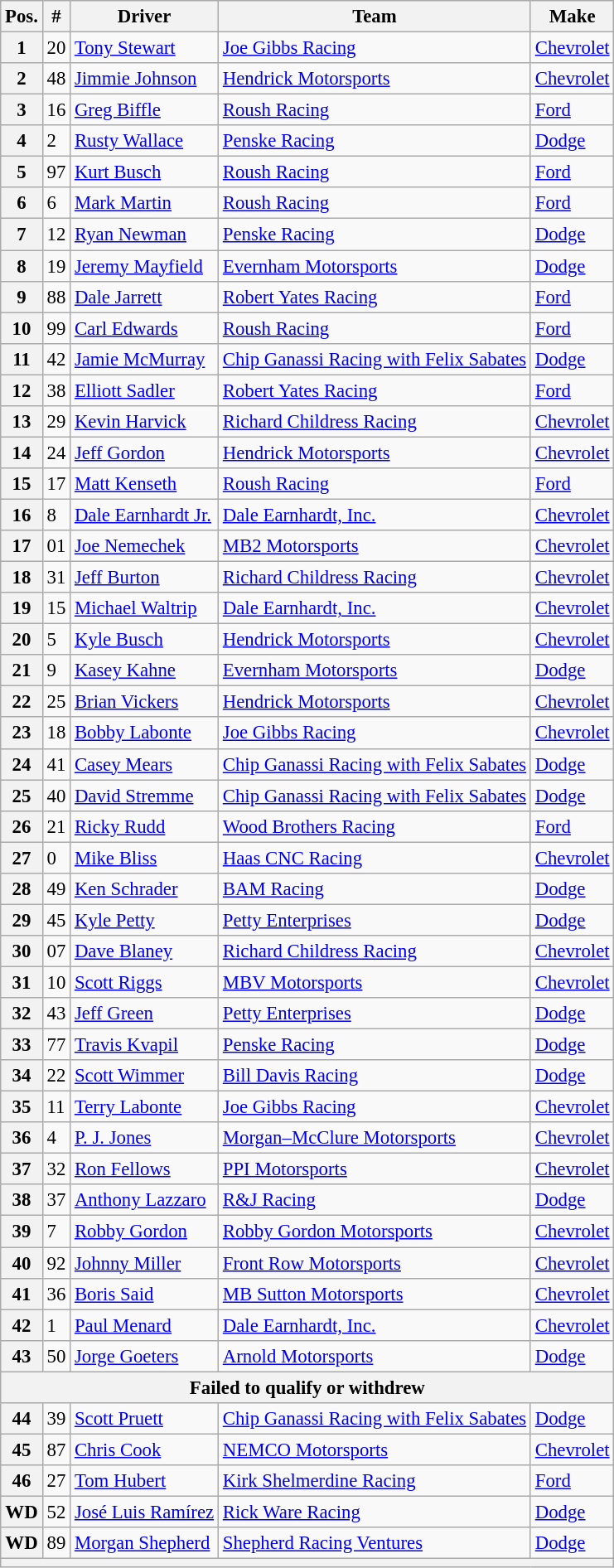<table class="wikitable" style="font-size:95%">
<tr>
<th>Pos.</th>
<th>#</th>
<th>Driver</th>
<th>Team</th>
<th>Make</th>
</tr>
<tr>
<th>1</th>
<td>20</td>
<td><a href='#'>Tony Stewart</a></td>
<td><a href='#'>Joe Gibbs Racing</a></td>
<td><a href='#'>Chevrolet</a></td>
</tr>
<tr>
<th>2</th>
<td>48</td>
<td><a href='#'>Jimmie Johnson</a></td>
<td><a href='#'>Hendrick Motorsports</a></td>
<td><a href='#'>Chevrolet</a></td>
</tr>
<tr>
<th>3</th>
<td>16</td>
<td><a href='#'>Greg Biffle</a></td>
<td><a href='#'>Roush Racing</a></td>
<td><a href='#'>Ford</a></td>
</tr>
<tr>
<th>4</th>
<td>2</td>
<td><a href='#'>Rusty Wallace</a></td>
<td><a href='#'>Penske Racing</a></td>
<td><a href='#'>Dodge</a></td>
</tr>
<tr>
<th>5</th>
<td>97</td>
<td><a href='#'>Kurt Busch</a></td>
<td><a href='#'>Roush Racing</a></td>
<td><a href='#'>Ford</a></td>
</tr>
<tr>
<th>6</th>
<td>6</td>
<td><a href='#'>Mark Martin</a></td>
<td><a href='#'>Roush Racing</a></td>
<td><a href='#'>Ford</a></td>
</tr>
<tr>
<th>7</th>
<td>12</td>
<td><a href='#'>Ryan Newman</a></td>
<td><a href='#'>Penske Racing</a></td>
<td><a href='#'>Dodge</a></td>
</tr>
<tr>
<th>8</th>
<td>19</td>
<td><a href='#'>Jeremy Mayfield</a></td>
<td><a href='#'>Evernham Motorsports</a></td>
<td><a href='#'>Dodge</a></td>
</tr>
<tr>
<th>9</th>
<td>88</td>
<td><a href='#'>Dale Jarrett</a></td>
<td><a href='#'>Robert Yates Racing</a></td>
<td><a href='#'>Ford</a></td>
</tr>
<tr>
<th>10</th>
<td>99</td>
<td><a href='#'>Carl Edwards</a></td>
<td><a href='#'>Roush Racing</a></td>
<td><a href='#'>Ford</a></td>
</tr>
<tr>
<th>11</th>
<td>42</td>
<td><a href='#'>Jamie McMurray</a></td>
<td><a href='#'>Chip Ganassi Racing with Felix Sabates</a></td>
<td><a href='#'>Dodge</a></td>
</tr>
<tr>
<th>12</th>
<td>38</td>
<td><a href='#'>Elliott Sadler</a></td>
<td><a href='#'>Robert Yates Racing</a></td>
<td><a href='#'>Ford</a></td>
</tr>
<tr>
<th>13</th>
<td>29</td>
<td><a href='#'>Kevin Harvick</a></td>
<td><a href='#'>Richard Childress Racing</a></td>
<td><a href='#'>Chevrolet</a></td>
</tr>
<tr>
<th>14</th>
<td>24</td>
<td><a href='#'>Jeff Gordon</a></td>
<td><a href='#'>Hendrick Motorsports</a></td>
<td><a href='#'>Chevrolet</a></td>
</tr>
<tr>
<th>15</th>
<td>17</td>
<td><a href='#'>Matt Kenseth</a></td>
<td><a href='#'>Roush Racing</a></td>
<td><a href='#'>Ford</a></td>
</tr>
<tr>
<th>16</th>
<td>8</td>
<td><a href='#'>Dale Earnhardt Jr.</a></td>
<td><a href='#'>Dale Earnhardt, Inc.</a></td>
<td><a href='#'>Chevrolet</a></td>
</tr>
<tr>
<th>17</th>
<td>01</td>
<td><a href='#'>Joe Nemechek</a></td>
<td><a href='#'>MB2 Motorsports</a></td>
<td><a href='#'>Chevrolet</a></td>
</tr>
<tr>
<th>18</th>
<td>31</td>
<td><a href='#'>Jeff Burton</a></td>
<td><a href='#'>Richard Childress Racing</a></td>
<td><a href='#'>Chevrolet</a></td>
</tr>
<tr>
<th>19</th>
<td>15</td>
<td><a href='#'>Michael Waltrip</a></td>
<td><a href='#'>Dale Earnhardt, Inc.</a></td>
<td><a href='#'>Chevrolet</a></td>
</tr>
<tr>
<th>20</th>
<td>5</td>
<td><a href='#'>Kyle Busch</a></td>
<td><a href='#'>Hendrick Motorsports</a></td>
<td><a href='#'>Chevrolet</a></td>
</tr>
<tr>
<th>21</th>
<td>9</td>
<td><a href='#'>Kasey Kahne</a></td>
<td><a href='#'>Evernham Motorsports</a></td>
<td><a href='#'>Dodge</a></td>
</tr>
<tr>
<th>22</th>
<td>25</td>
<td><a href='#'>Brian Vickers</a></td>
<td><a href='#'>Hendrick Motorsports</a></td>
<td><a href='#'>Chevrolet</a></td>
</tr>
<tr>
<th>23</th>
<td>18</td>
<td><a href='#'>Bobby Labonte</a></td>
<td><a href='#'>Joe Gibbs Racing</a></td>
<td><a href='#'>Chevrolet</a></td>
</tr>
<tr>
<th>24</th>
<td>41</td>
<td><a href='#'>Casey Mears</a></td>
<td><a href='#'>Chip Ganassi Racing with Felix Sabates</a></td>
<td><a href='#'>Dodge</a></td>
</tr>
<tr>
<th>25</th>
<td>40</td>
<td><a href='#'>David Stremme</a></td>
<td><a href='#'>Chip Ganassi Racing with Felix Sabates</a></td>
<td><a href='#'>Dodge</a></td>
</tr>
<tr>
<th>26</th>
<td>21</td>
<td><a href='#'>Ricky Rudd</a></td>
<td><a href='#'>Wood Brothers Racing</a></td>
<td><a href='#'>Ford</a></td>
</tr>
<tr>
<th>27</th>
<td>0</td>
<td><a href='#'>Mike Bliss</a></td>
<td><a href='#'>Haas CNC Racing</a></td>
<td><a href='#'>Chevrolet</a></td>
</tr>
<tr>
<th>28</th>
<td>49</td>
<td><a href='#'>Ken Schrader</a></td>
<td><a href='#'>BAM Racing</a></td>
<td><a href='#'>Dodge</a></td>
</tr>
<tr>
<th>29</th>
<td>45</td>
<td><a href='#'>Kyle Petty</a></td>
<td><a href='#'>Petty Enterprises</a></td>
<td><a href='#'>Dodge</a></td>
</tr>
<tr>
<th>30</th>
<td>07</td>
<td><a href='#'>Dave Blaney</a></td>
<td><a href='#'>Richard Childress Racing</a></td>
<td><a href='#'>Chevrolet</a></td>
</tr>
<tr>
<th>31</th>
<td>10</td>
<td><a href='#'>Scott Riggs</a></td>
<td><a href='#'>MBV Motorsports</a></td>
<td><a href='#'>Chevrolet</a></td>
</tr>
<tr>
<th>32</th>
<td>43</td>
<td><a href='#'>Jeff Green</a></td>
<td><a href='#'>Petty Enterprises</a></td>
<td><a href='#'>Dodge</a></td>
</tr>
<tr>
<th>33</th>
<td>77</td>
<td><a href='#'>Travis Kvapil</a></td>
<td><a href='#'>Penske Racing</a></td>
<td><a href='#'>Dodge</a></td>
</tr>
<tr>
<th>34</th>
<td>22</td>
<td><a href='#'>Scott Wimmer</a></td>
<td><a href='#'>Bill Davis Racing</a></td>
<td><a href='#'>Dodge</a></td>
</tr>
<tr>
<th>35</th>
<td>11</td>
<td><a href='#'>Terry Labonte</a></td>
<td><a href='#'>Joe Gibbs Racing</a></td>
<td><a href='#'>Chevrolet</a></td>
</tr>
<tr>
<th>36</th>
<td>4</td>
<td><a href='#'>P. J. Jones</a></td>
<td><a href='#'>Morgan–McClure Motorsports</a></td>
<td><a href='#'>Chevrolet</a></td>
</tr>
<tr>
<th>37</th>
<td>32</td>
<td><a href='#'>Ron Fellows</a></td>
<td><a href='#'>PPI Motorsports</a></td>
<td><a href='#'>Chevrolet</a></td>
</tr>
<tr>
<th>38</th>
<td>37</td>
<td><a href='#'>Anthony Lazzaro</a></td>
<td><a href='#'>R&J Racing</a></td>
<td><a href='#'>Dodge</a></td>
</tr>
<tr>
<th>39</th>
<td>7</td>
<td><a href='#'>Robby Gordon</a></td>
<td><a href='#'>Robby Gordon Motorsports</a></td>
<td><a href='#'>Chevrolet</a></td>
</tr>
<tr>
<th>40</th>
<td>92</td>
<td><a href='#'>Johnny Miller</a></td>
<td><a href='#'>Front Row Motorsports</a></td>
<td><a href='#'>Chevrolet</a></td>
</tr>
<tr>
<th>41</th>
<td>36</td>
<td><a href='#'>Boris Said</a></td>
<td><a href='#'>MB Sutton Motorsports</a></td>
<td><a href='#'>Chevrolet</a></td>
</tr>
<tr>
<th>42</th>
<td>1</td>
<td><a href='#'>Paul Menard</a></td>
<td><a href='#'>Dale Earnhardt, Inc.</a></td>
<td><a href='#'>Chevrolet</a></td>
</tr>
<tr>
<th>43</th>
<td>50</td>
<td><a href='#'>Jorge Goeters</a></td>
<td><a href='#'>Arnold Motorsports</a></td>
<td><a href='#'>Dodge</a></td>
</tr>
<tr>
<th colspan="5">Failed to qualify or withdrew</th>
</tr>
<tr>
<th>44</th>
<td>39</td>
<td><a href='#'>Scott Pruett</a></td>
<td><a href='#'>Chip Ganassi Racing with Felix Sabates</a></td>
<td><a href='#'>Dodge</a></td>
</tr>
<tr>
<th>45</th>
<td>87</td>
<td><a href='#'>Chris Cook</a></td>
<td><a href='#'>NEMCO Motorsports</a></td>
<td><a href='#'>Chevrolet</a></td>
</tr>
<tr>
<th>46</th>
<td>27</td>
<td><a href='#'>Tom Hubert</a></td>
<td><a href='#'>Kirk Shelmerdine Racing</a></td>
<td><a href='#'>Ford</a></td>
</tr>
<tr>
<th>WD</th>
<td>52</td>
<td><a href='#'>José Luis Ramírez</a></td>
<td><a href='#'>Rick Ware Racing</a></td>
<td><a href='#'>Dodge</a></td>
</tr>
<tr>
<th>WD</th>
<td>89</td>
<td><a href='#'>Morgan Shepherd</a></td>
<td><a href='#'>Shepherd Racing Ventures</a></td>
<td><a href='#'>Dodge</a></td>
</tr>
<tr>
<th colspan="5"></th>
</tr>
</table>
